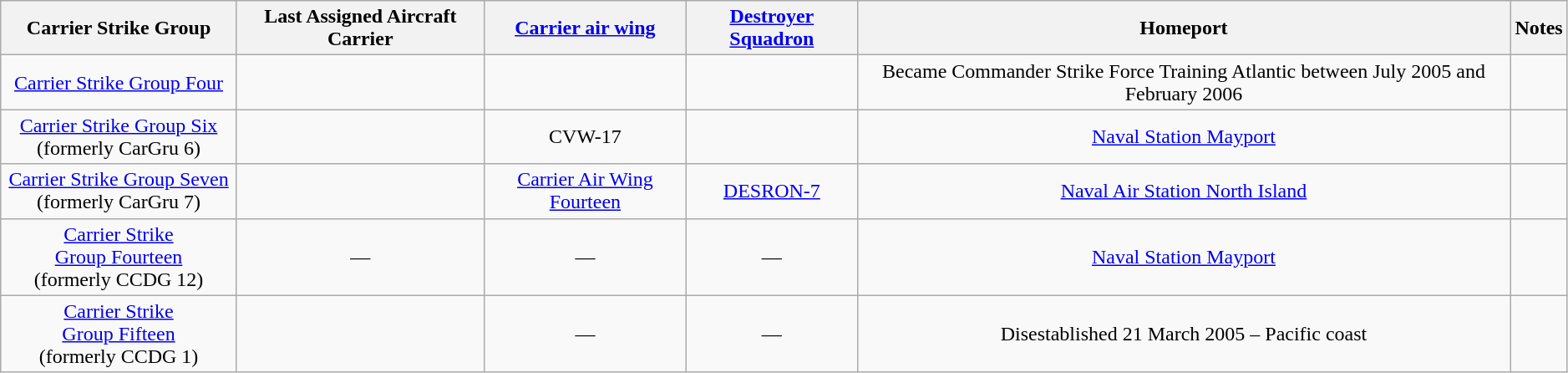<table class="wikitable" style="text-align:center" width=99%>
<tr>
<th>Carrier Strike Group</th>
<th>Last Assigned Aircraft Carrier</th>
<th><a href='#'>Carrier air wing</a></th>
<th><a href='#'>Destroyer Squadron</a></th>
<th>Homeport</th>
<th>Notes</th>
</tr>
<tr>
<td><a href='#'>Carrier Strike Group&nbsp;Four</a></td>
<td></td>
<td></td>
<td></td>
<td>Became Commander Strike Force Training Atlantic between July 2005 and February 2006</td>
<td></td>
</tr>
<tr>
<td><a href='#'>Carrier Strike Group&nbsp;Six</a><br>(formerly CarGru 6)</td>
<td></td>
<td>CVW-17</td>
<td></td>
<td><a href='#'>Naval Station Mayport</a></td>
<td></td>
</tr>
<tr>
<td><a href='#'>Carrier Strike Group&nbsp;Seven</a><br>(formerly CarGru 7)</td>
<td></td>
<td><a href='#'>Carrier Air Wing Fourteen</a></td>
<td><a href='#'>DESRON-7</a></td>
<td><a href='#'>Naval Air Station North Island</a></td>
<td></td>
</tr>
<tr>
<td><a href='#'>Carrier Strike Group&nbsp;Fourteen</a><br>(formerly CCDG 12)</td>
<td>—</td>
<td>—</td>
<td>—</td>
<td><a href='#'>Naval Station Mayport</a></td>
<td></td>
</tr>
<tr>
<td><a href='#'>Carrier Strike Group&nbsp;Fifteen</a><br>(formerly CCDG 1)</td>
<td></td>
<td>—</td>
<td>—</td>
<td>Disestablished 21 March 2005 – Pacific coast</td>
<td></td>
</tr>
</table>
